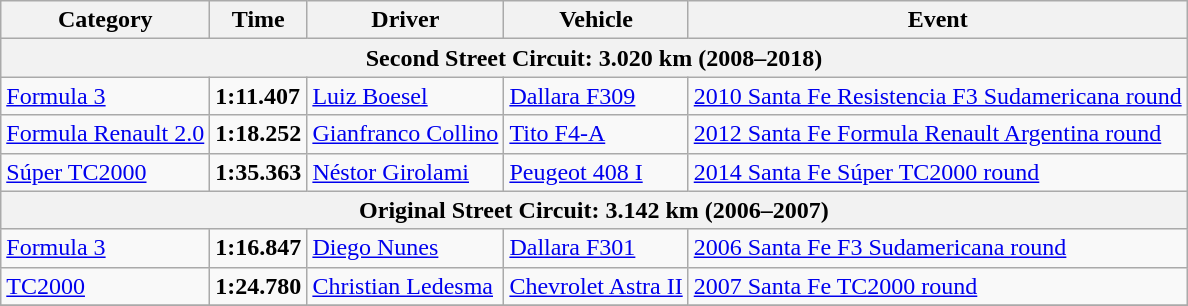<table class="wikitable">
<tr>
<th>Category</th>
<th>Time</th>
<th>Driver</th>
<th>Vehicle</th>
<th>Event</th>
</tr>
<tr>
<th colspan=5>Second Street Circuit: 3.020 km (2008–2018)</th>
</tr>
<tr>
<td><a href='#'>Formula 3</a></td>
<td><strong>1:11.407</strong></td>
<td><a href='#'>Luiz Boesel</a></td>
<td><a href='#'>Dallara F309</a></td>
<td><a href='#'>2010 Santa Fe Resistencia F3 Sudamericana round</a></td>
</tr>
<tr>
<td><a href='#'>Formula Renault 2.0</a></td>
<td><strong>1:18.252</strong></td>
<td><a href='#'>Gianfranco Collino</a></td>
<td><a href='#'>Tito F4-A</a></td>
<td><a href='#'>2012 Santa Fe Formula Renault Argentina round</a></td>
</tr>
<tr>
<td><a href='#'>Súper TC2000</a></td>
<td><strong>1:35.363</strong></td>
<td><a href='#'>Néstor Girolami</a></td>
<td><a href='#'>Peugeot 408 I</a></td>
<td><a href='#'>2014 Santa Fe Súper TC2000 round</a></td>
</tr>
<tr>
<th colspan=5>Original Street Circuit: 3.142 km (2006–2007)</th>
</tr>
<tr>
<td><a href='#'>Formula 3</a></td>
<td><strong>1:16.847</strong></td>
<td><a href='#'>Diego Nunes</a></td>
<td><a href='#'>Dallara F301</a></td>
<td><a href='#'>2006 Santa Fe F3 Sudamericana round</a></td>
</tr>
<tr>
<td><a href='#'>TC2000</a></td>
<td><strong>1:24.780</strong></td>
<td><a href='#'>Christian Ledesma</a></td>
<td><a href='#'>Chevrolet Astra II</a></td>
<td><a href='#'>2007 Santa Fe TC2000 round</a></td>
</tr>
<tr>
</tr>
</table>
